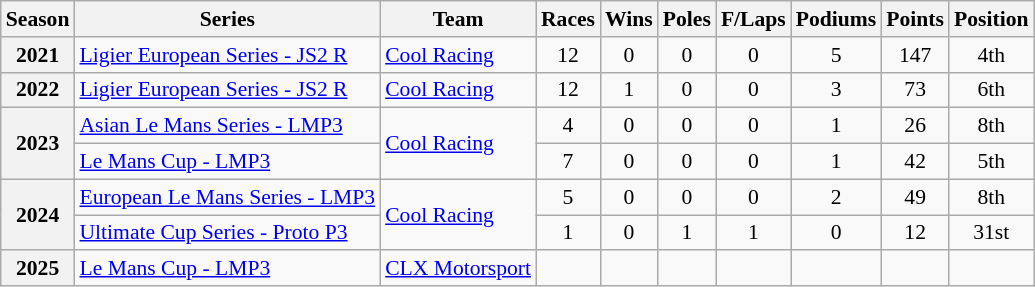<table class="wikitable" style="font-size: 90%; text-align:center">
<tr>
<th>Season</th>
<th>Series</th>
<th>Team</th>
<th>Races</th>
<th>Wins</th>
<th>Poles</th>
<th>F/Laps</th>
<th>Podiums</th>
<th>Points</th>
<th>Position</th>
</tr>
<tr>
<th>2021</th>
<td align="left"><a href='#'>Ligier European Series - JS2 R</a></td>
<td align="left"><a href='#'>Cool Racing</a></td>
<td>12</td>
<td>0</td>
<td>0</td>
<td>0</td>
<td>5</td>
<td>147</td>
<td>4th</td>
</tr>
<tr>
<th>2022</th>
<td align="left"><a href='#'>Ligier European Series - JS2 R</a></td>
<td align="left"><a href='#'>Cool Racing</a></td>
<td>12</td>
<td>1</td>
<td>0</td>
<td>0</td>
<td>3</td>
<td>73</td>
<td>6th</td>
</tr>
<tr>
<th rowspan="2">2023</th>
<td align="left"><a href='#'>Asian Le Mans Series - LMP3</a></td>
<td rowspan="2" align="left"><a href='#'>Cool Racing</a></td>
<td>4</td>
<td>0</td>
<td>0</td>
<td>0</td>
<td>1</td>
<td>26</td>
<td>8th</td>
</tr>
<tr>
<td align="left"><a href='#'>Le Mans Cup - LMP3</a></td>
<td>7</td>
<td>0</td>
<td>0</td>
<td>0</td>
<td>1</td>
<td>42</td>
<td>5th</td>
</tr>
<tr>
<th rowspan="2">2024</th>
<td align="left"><a href='#'>European Le Mans Series - LMP3</a></td>
<td rowspan="2" align="left"><a href='#'>Cool Racing</a></td>
<td>5</td>
<td>0</td>
<td>0</td>
<td>0</td>
<td>2</td>
<td>49</td>
<td>8th</td>
</tr>
<tr>
<td align="left"><a href='#'>Ultimate Cup Series - Proto P3</a></td>
<td>1</td>
<td>0</td>
<td>1</td>
<td>1</td>
<td>0</td>
<td>12</td>
<td>31st</td>
</tr>
<tr>
<th>2025</th>
<td align=left><a href='#'>Le Mans Cup - LMP3</a></td>
<td align=left><a href='#'>CLX Motorsport</a></td>
<td></td>
<td></td>
<td></td>
<td></td>
<td></td>
<td></td>
<td></td>
</tr>
</table>
